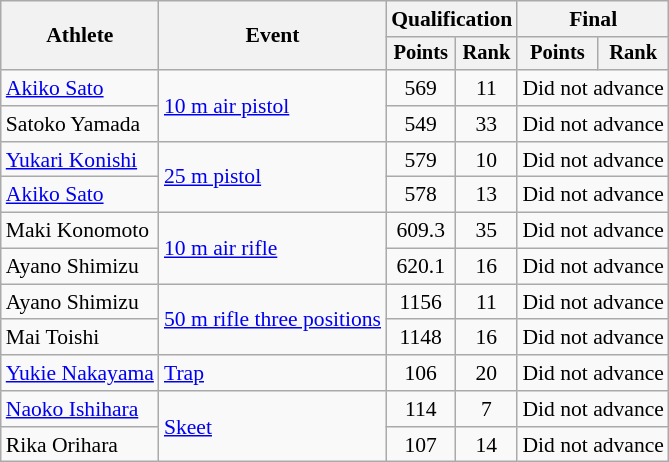<table class=wikitable style=font-size:90%;text-align:center>
<tr>
<th rowspan="2">Athlete</th>
<th rowspan="2">Event</th>
<th colspan=2>Qualification</th>
<th colspan=2>Final</th>
</tr>
<tr style="font-size:95%">
<th>Points</th>
<th>Rank</th>
<th>Points</th>
<th>Rank</th>
</tr>
<tr>
<td style="text-align:left"><a href='#'>Akiko Sato</a></td>
<td style="text-align:left" rowspan=2><a href='#'>10 m air pistol</a></td>
<td>569</td>
<td>11</td>
<td colspan=2>Did not advance</td>
</tr>
<tr>
<td style="text-align:left">Satoko Yamada</td>
<td>549</td>
<td>33</td>
<td colspan=2>Did not advance</td>
</tr>
<tr>
<td style="text-align:left"><a href='#'>Yukari Konishi</a></td>
<td style="text-align:left" rowspan=2><a href='#'>25 m pistol</a></td>
<td>579</td>
<td>10</td>
<td colspan=2>Did not advance</td>
</tr>
<tr>
<td style="text-align:left"><a href='#'>Akiko Sato</a></td>
<td>578</td>
<td>13</td>
<td colspan=2>Did not advance</td>
</tr>
<tr>
<td style="text-align:left">Maki Konomoto</td>
<td style="text-align:left" rowspan=2><a href='#'>10 m air rifle</a></td>
<td>609.3</td>
<td>35</td>
<td colspan=2>Did not advance</td>
</tr>
<tr>
<td style="text-align:left">Ayano Shimizu</td>
<td>620.1</td>
<td>16</td>
<td colspan=2>Did not advance</td>
</tr>
<tr>
<td style="text-align:left">Ayano Shimizu</td>
<td style="text-align:left" rowspan=2><a href='#'>50 m rifle three positions</a></td>
<td>1156</td>
<td>11</td>
<td colspan=2>Did not advance</td>
</tr>
<tr>
<td style="text-align:left">Mai Toishi</td>
<td>1148</td>
<td>16</td>
<td colspan=2>Did not advance</td>
</tr>
<tr>
<td style="text-align:left"><a href='#'>Yukie Nakayama</a></td>
<td style="text-align:left"><a href='#'>Trap</a></td>
<td>106</td>
<td>20</td>
<td colspan=2>Did not advance</td>
</tr>
<tr>
<td style="text-align:left"><a href='#'>Naoko Ishihara</a></td>
<td style="text-align:left" rowspan=2><a href='#'>Skeet</a></td>
<td>114</td>
<td>7</td>
<td colspan=2>Did not advance</td>
</tr>
<tr>
<td style="text-align:left">Rika Orihara</td>
<td>107</td>
<td>14</td>
<td colspan=2>Did not advance</td>
</tr>
</table>
